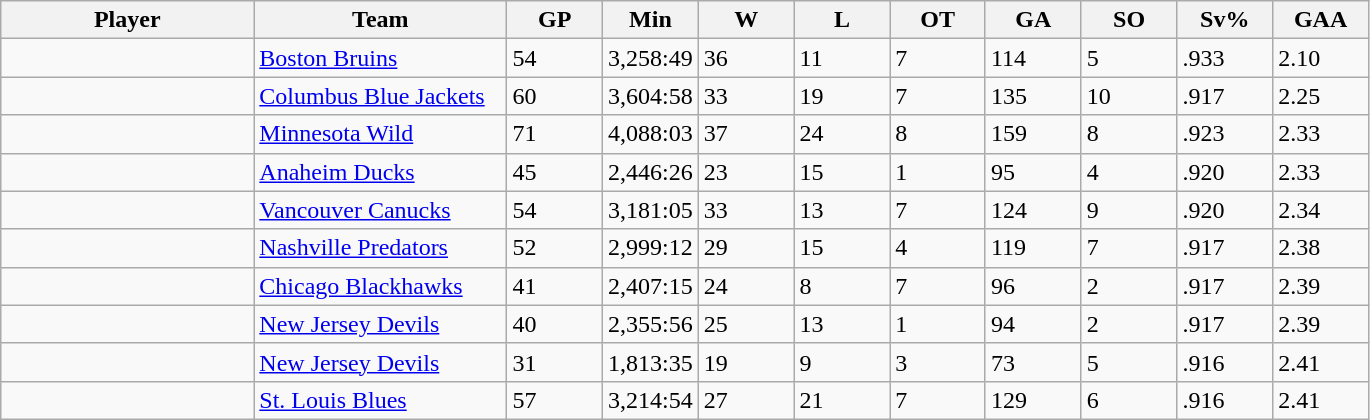<table class="wikitable sortable">
<tr>
<th bgcolor="#DDDDFF" width="18.5%">Player</th>
<th bgcolor="#DDDDFF" width="18.5%">Team</th>
<th bgcolor="#DDDDFF" width="7%">GP</th>
<th bgcolor="#DDDDFF" width="7%">Min</th>
<th bgcolor="#DDDDFF" width="7%">W</th>
<th bgcolor="#DDDDFF" width="7%">L</th>
<th bgcolor="#DDDDFF" width="7%">OT</th>
<th bgcolor="#DDDDFF" width="7%">GA</th>
<th bgcolor="#DDDDFF" width="7%">SO</th>
<th bgcolor="#DDDDFF" width="7%">Sv%</th>
<th bgcolor="#DDDDFF" width="7%">GAA</th>
</tr>
<tr>
<td></td>
<td><a href='#'>Boston Bruins</a></td>
<td>54</td>
<td>3,258:49</td>
<td>36</td>
<td>11</td>
<td>7</td>
<td>114</td>
<td>5</td>
<td>.933</td>
<td>2.10</td>
</tr>
<tr>
<td></td>
<td><a href='#'>Columbus Blue Jackets</a></td>
<td>60</td>
<td>3,604:58</td>
<td>33</td>
<td>19</td>
<td>7</td>
<td>135</td>
<td>10</td>
<td>.917</td>
<td>2.25</td>
</tr>
<tr>
<td></td>
<td><a href='#'>Minnesota Wild</a></td>
<td>71</td>
<td>4,088:03</td>
<td>37</td>
<td>24</td>
<td>8</td>
<td>159</td>
<td>8</td>
<td>.923</td>
<td>2.33</td>
</tr>
<tr>
<td></td>
<td><a href='#'>Anaheim Ducks</a></td>
<td>45</td>
<td>2,446:26</td>
<td>23</td>
<td>15</td>
<td>1</td>
<td>95</td>
<td>4</td>
<td>.920</td>
<td>2.33</td>
</tr>
<tr>
<td></td>
<td><a href='#'>Vancouver Canucks</a></td>
<td>54</td>
<td>3,181:05</td>
<td>33</td>
<td>13</td>
<td>7</td>
<td>124</td>
<td>9</td>
<td>.920</td>
<td>2.34</td>
</tr>
<tr>
<td></td>
<td><a href='#'>Nashville Predators</a></td>
<td>52</td>
<td>2,999:12</td>
<td>29</td>
<td>15</td>
<td>4</td>
<td>119</td>
<td>7</td>
<td>.917</td>
<td>2.38</td>
</tr>
<tr>
<td></td>
<td><a href='#'>Chicago Blackhawks</a></td>
<td>41</td>
<td>2,407:15</td>
<td>24</td>
<td>8</td>
<td>7</td>
<td>96</td>
<td>2</td>
<td>.917</td>
<td>2.39</td>
</tr>
<tr>
<td></td>
<td><a href='#'>New Jersey Devils</a></td>
<td>40</td>
<td>2,355:56</td>
<td>25</td>
<td>13</td>
<td>1</td>
<td>94</td>
<td>2</td>
<td>.917</td>
<td>2.39</td>
</tr>
<tr>
<td></td>
<td><a href='#'>New Jersey Devils</a></td>
<td>31</td>
<td>1,813:35</td>
<td>19</td>
<td>9</td>
<td>3</td>
<td>73</td>
<td>5</td>
<td>.916</td>
<td>2.41</td>
</tr>
<tr>
<td></td>
<td><a href='#'>St. Louis Blues</a></td>
<td>57</td>
<td>3,214:54</td>
<td>27</td>
<td>21</td>
<td>7</td>
<td>129</td>
<td>6</td>
<td>.916</td>
<td>2.41</td>
</tr>
</table>
